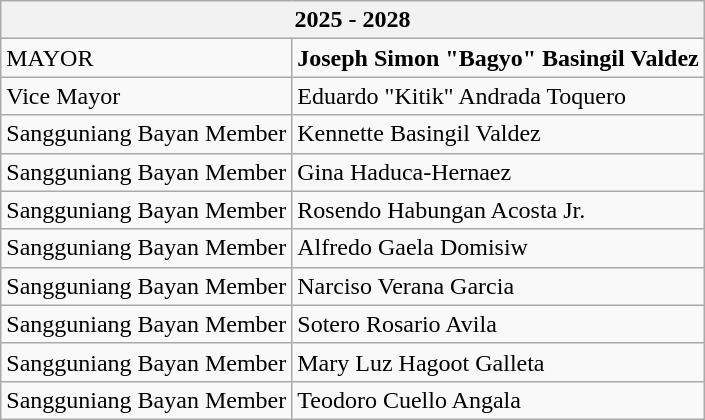<table class="wikitable">
<tr>
<th colspan="2">2025 - 2028</th>
</tr>
<tr>
<td>MAYOR</td>
<td><strong>Joseph Simon "Bagyo" Basingil Valdez</strong></td>
</tr>
<tr>
<td>Vice Mayor</td>
<td>Eduardo "Kitik" Andrada Toquero</td>
</tr>
<tr>
<td>Sangguniang Bayan Member</td>
<td>Kennette Basingil Valdez</td>
</tr>
<tr>
<td>Sangguniang Bayan Member</td>
<td>Gina Haduca-Hernaez</td>
</tr>
<tr>
<td>Sangguniang Bayan Member</td>
<td>Rosendo Habungan Acosta Jr.</td>
</tr>
<tr>
<td>Sangguniang Bayan Member</td>
<td>Alfredo Gaela Domisiw</td>
</tr>
<tr>
<td>Sangguniang Bayan Member</td>
<td>Narciso Verana Garcia</td>
</tr>
<tr>
<td>Sangguniang Bayan Member</td>
<td>Sotero Rosario Avila</td>
</tr>
<tr>
<td>Sangguniang Bayan Member</td>
<td>Mary Luz Hagoot Galleta</td>
</tr>
<tr>
<td>Sangguniang Bayan Member</td>
<td>Teodoro Cuello Angala</td>
</tr>
</table>
